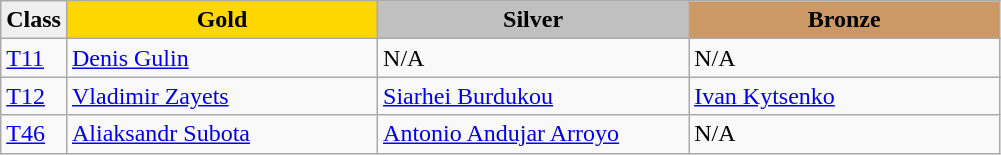<table class="wikitable" style="text-align:left">
<tr align="center">
<td bgcolor=efefef><strong>Class</strong></td>
<td width=200 bgcolor=gold><strong>Gold</strong></td>
<td width=200 bgcolor=silver><strong>Silver</strong></td>
<td width=200 bgcolor=CC9966><strong>Bronze</strong></td>
</tr>
<tr>
<td><a href='#'>T11</a></td>
<td><a href='#'>Denis Gulin</a><br></td>
<td>N/A</td>
<td>N/A</td>
</tr>
<tr>
<td><a href='#'>T12</a></td>
<td><a href='#'>Vladimir Zayets</a><br></td>
<td><a href='#'>Siarhei Burdukou</a><br></td>
<td><a href='#'>Ivan Kytsenko</a><br></td>
</tr>
<tr>
<td><a href='#'>T46</a></td>
<td><a href='#'>Aliaksandr Subota</a><br></td>
<td><a href='#'>Antonio Andujar Arroyo</a><br></td>
<td>N/A</td>
</tr>
</table>
